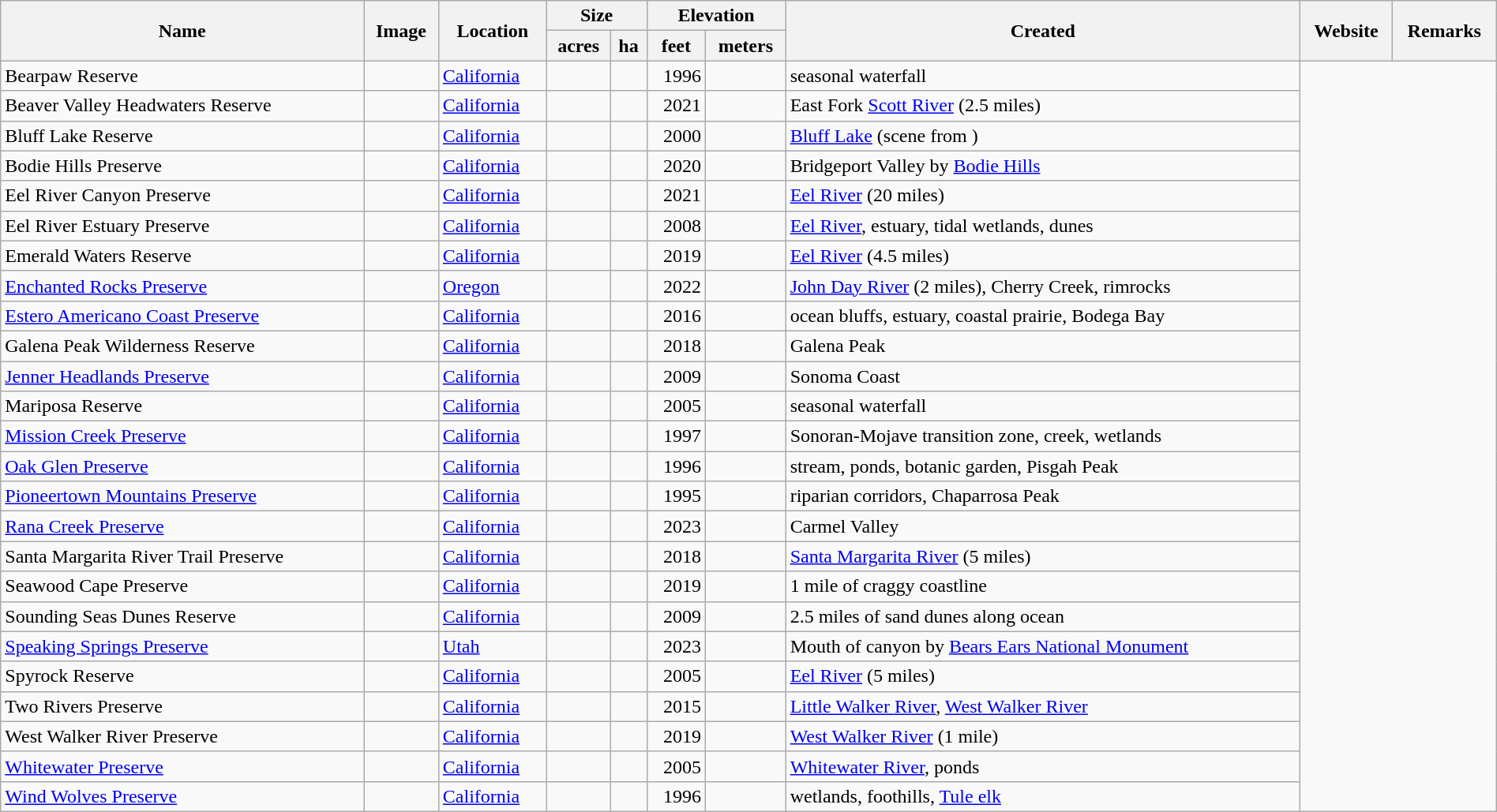<table class="wikitable sortable" style="width:100%">
<tr>
<th style="width:*;" rowspan=2><strong>Name</strong></th>
<th style="width:*;" rowspan=2 class="unsortable"><strong>Image</strong></th>
<th style="width:*;" rowspan=2><strong>Location</strong></th>
<th style="width:*;" colspan=2><strong>Size</strong></th>
<th style="width:*;" colspan=2><strong>Elevation</strong></th>
<th style="width:*;" rowspan=2><strong>Created</strong></th>
<th style="width:*;" rowspan=2 class="unsortable"><strong>Website</strong></th>
<th style="width:*;" rowspan=2 class="unsortable"><strong>Remarks</strong></th>
</tr>
<tr>
<th>acres</th>
<th>ha</th>
<th>feet</th>
<th>meters</th>
</tr>
<tr>
<td>Bearpaw Reserve</td>
<td></td>
<td><a href='#'>California</a>  <br><small></small></td>
<td></td>
<td></td>
<td align=right>1996</td>
<td></td>
<td>seasonal waterfall</td>
</tr>
<tr>
<td>Beaver Valley Headwaters Reserve</td>
<td></td>
<td><a href='#'>California</a>  <br><small></small></td>
<td></td>
<td></td>
<td align=right>2021</td>
<td></td>
<td>East Fork <a href='#'>Scott River</a> (2.5 miles)</td>
</tr>
<tr>
<td>Bluff Lake Reserve</td>
<td></td>
<td><a href='#'>California</a>  <br><small></small></td>
<td></td>
<td></td>
<td align=right>2000</td>
<td></td>
<td><a href='#'>Bluff Lake</a> (scene from <em></em>)</td>
</tr>
<tr>
<td>Bodie Hills Preserve</td>
<td></td>
<td><a href='#'>California</a>  <br><small></small></td>
<td></td>
<td></td>
<td align=right>2020</td>
<td></td>
<td>Bridgeport Valley by <a href='#'>Bodie Hills</a></td>
</tr>
<tr>
<td>Eel River Canyon Preserve</td>
<td></td>
<td><a href='#'>California</a>  <br><small></small></td>
<td></td>
<td></td>
<td align=right>2021</td>
<td></td>
<td><a href='#'>Eel River</a> (20 miles)</td>
</tr>
<tr>
<td>Eel River Estuary Preserve</td>
<td></td>
<td><a href='#'>California</a>  <br><small></small></td>
<td></td>
<td></td>
<td align=right>2008</td>
<td></td>
<td><a href='#'>Eel River</a>, estuary, tidal wetlands, dunes</td>
</tr>
<tr>
<td>Emerald Waters Reserve</td>
<td></td>
<td><a href='#'>California</a>  <br><small></small></td>
<td></td>
<td></td>
<td align=right>2019</td>
<td></td>
<td><a href='#'>Eel River</a> (4.5 miles)</td>
</tr>
<tr>
<td><a href='#'>Enchanted Rocks Preserve</a></td>
<td></td>
<td><a href='#'>Oregon</a>  <br><small></small></td>
<td></td>
<td></td>
<td align=right>2022</td>
<td></td>
<td><a href='#'>John Day River</a> (2 miles), Cherry Creek, rimrocks</td>
</tr>
<tr>
<td><a href='#'>Estero Americano Coast Preserve</a></td>
<td></td>
<td><a href='#'>California</a>  <br><small></small></td>
<td></td>
<td></td>
<td align=right>2016</td>
<td></td>
<td>ocean bluffs, estuary, coastal prairie, Bodega Bay</td>
</tr>
<tr>
<td>Galena Peak Wilderness Reserve</td>
<td></td>
<td><a href='#'>California</a>  <br><small></small></td>
<td></td>
<td></td>
<td align=right>2018</td>
<td></td>
<td>Galena Peak</td>
</tr>
<tr>
<td><a href='#'>Jenner Headlands Preserve</a></td>
<td></td>
<td><a href='#'>California</a>  <br><small></small></td>
<td></td>
<td></td>
<td align=right>2009</td>
<td></td>
<td>Sonoma Coast</td>
</tr>
<tr>
<td>Mariposa Reserve</td>
<td></td>
<td><a href='#'>California</a>  <br><small></small></td>
<td></td>
<td></td>
<td align=right>2005</td>
<td></td>
<td>seasonal waterfall</td>
</tr>
<tr>
<td><a href='#'>Mission Creek Preserve</a></td>
<td></td>
<td><a href='#'>California</a>  <br><small></small></td>
<td></td>
<td></td>
<td align=right>1997</td>
<td></td>
<td>Sonoran-Mojave transition zone, creek, wetlands</td>
</tr>
<tr>
<td><a href='#'>Oak Glen Preserve</a></td>
<td></td>
<td><a href='#'>California</a>  <br><small></small></td>
<td></td>
<td></td>
<td align=right>1996</td>
<td></td>
<td>stream, ponds, botanic garden, Pisgah Peak</td>
</tr>
<tr>
<td><a href='#'>Pioneertown Mountains Preserve</a></td>
<td></td>
<td><a href='#'>California</a>  <br><small></small></td>
<td></td>
<td></td>
<td align=right>1995</td>
<td></td>
<td>riparian corridors, Chaparrosa Peak</td>
</tr>
<tr>
<td><a href='#'>Rana Creek Preserve</a></td>
<td></td>
<td><a href='#'>California</a>  <br><small></small></td>
<td></td>
<td></td>
<td align=right>2023</td>
<td></td>
<td>Carmel Valley</td>
</tr>
<tr>
<td>Santa Margarita River Trail Preserve</td>
<td></td>
<td><a href='#'>California</a>  <br><small></small></td>
<td></td>
<td></td>
<td align=right>2018</td>
<td></td>
<td><a href='#'>Santa Margarita River</a> (5 miles)</td>
</tr>
<tr>
<td>Seawood Cape Preserve</td>
<td></td>
<td><a href='#'>California</a>  <br><small></small></td>
<td></td>
<td></td>
<td align=right>2019</td>
<td></td>
<td>1 mile of craggy coastline</td>
</tr>
<tr>
<td>Sounding Seas Dunes Reserve</td>
<td></td>
<td><a href='#'>California</a>  <br><small></small></td>
<td></td>
<td></td>
<td align=right>2009</td>
<td></td>
<td>2.5 miles of sand dunes along ocean</td>
</tr>
<tr>
<td><a href='#'>Speaking Springs Preserve</a></td>
<td></td>
<td><a href='#'>Utah</a>  <br><small></small></td>
<td></td>
<td></td>
<td align=right>2023</td>
<td></td>
<td>Mouth of canyon by <a href='#'>Bears Ears National Monument</a></td>
</tr>
<tr>
<td>Spyrock Reserve</td>
<td></td>
<td><a href='#'>California</a>  <br><small></small></td>
<td></td>
<td></td>
<td align=right>2005</td>
<td></td>
<td><a href='#'>Eel River</a> (5 miles)</td>
</tr>
<tr>
<td>Two Rivers Preserve</td>
<td></td>
<td><a href='#'>California</a>  <br><small></small></td>
<td></td>
<td></td>
<td align=right>2015</td>
<td></td>
<td><a href='#'>Little Walker River</a>, <a href='#'>West Walker River</a><br></td>
</tr>
<tr>
<td>West Walker River Preserve</td>
<td></td>
<td><a href='#'>California</a>  <br><small></small></td>
<td></td>
<td></td>
<td align=right>2019</td>
<td></td>
<td><a href='#'>West Walker River</a> (1 mile)</td>
</tr>
<tr>
<td><a href='#'>Whitewater Preserve</a></td>
<td></td>
<td><a href='#'>California</a>  <br><small></small></td>
<td></td>
<td></td>
<td align=right>2005</td>
<td></td>
<td><a href='#'>Whitewater River</a>, ponds</td>
</tr>
<tr>
<td><a href='#'>Wind Wolves Preserve</a></td>
<td></td>
<td><a href='#'>California</a>  <br><small></small></td>
<td></td>
<td></td>
<td align=right>1996</td>
<td></td>
<td>wetlands, foothills, <a href='#'>Tule elk</a></td>
</tr>
</table>
